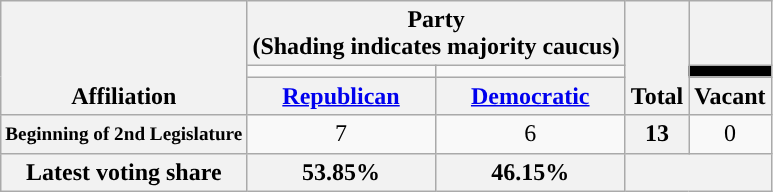<table class=wikitable style="text-align:center">
<tr style="vertical-align:bottom;">
<th rowspan=3>Affiliation</th>
<th colspan=2>Party <div>(Shading indicates majority caucus)</div></th>
<th rowspan=3>Total</th>
<th></th>
</tr>
<tr -style="height:5px">
<td style="background-color:"></td>
<td style="background-color:"></td>
<td style="background-color:black"></td>
</tr>
<tr>
<th><a href='#'>Republican</a></th>
<th><a href='#'>Democratic</a></th>
<th>Vacant</th>
</tr>
<tr>
<th nowrap style="font-size:80%">Beginning of 2nd Legislature</th>
<td>7</td>
<td>6</td>
<th>13</th>
<td>0</td>
</tr>
<tr>
<th>Latest voting share</th>
<th>53.85%</th>
<th>46.15%</th>
<th colspan=2></th>
</tr>
</table>
